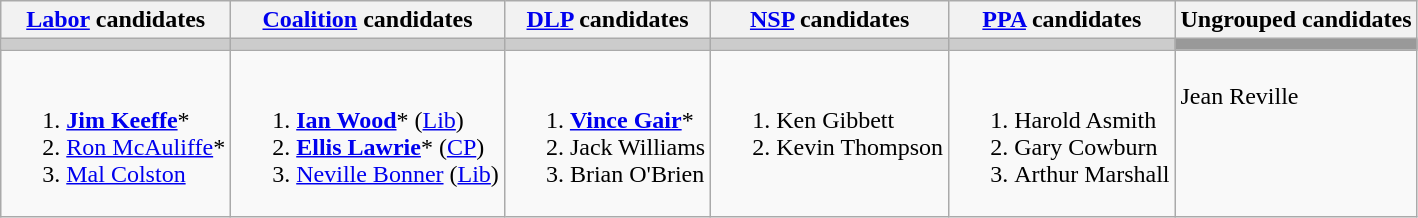<table class="wikitable">
<tr>
<th><a href='#'>Labor</a> candidates</th>
<th><a href='#'>Coalition</a> candidates</th>
<th><a href='#'>DLP</a> candidates</th>
<th><a href='#'>NSP</a> candidates</th>
<th><a href='#'>PPA</a> candidates</th>
<th>Ungrouped candidates</th>
</tr>
<tr bgcolor="#cccccc">
<td></td>
<td></td>
<td></td>
<td></td>
<td></td>
<td bgcolor="#999999"></td>
</tr>
<tr>
<td><br><ol><li><strong><a href='#'>Jim Keeffe</a></strong>*</li><li><a href='#'>Ron McAuliffe</a>*</li><li><a href='#'>Mal Colston</a></li></ol></td>
<td><br><ol><li><strong><a href='#'>Ian Wood</a></strong>* (<a href='#'>Lib</a>)</li><li><strong><a href='#'>Ellis Lawrie</a></strong>* (<a href='#'>CP</a>)</li><li><a href='#'>Neville Bonner</a> (<a href='#'>Lib</a>)</li></ol></td>
<td><br><ol><li><strong><a href='#'>Vince Gair</a></strong>*</li><li>Jack Williams</li><li>Brian O'Brien</li></ol></td>
<td valign=top><br><ol><li>Ken Gibbett</li><li>Kevin Thompson</li></ol></td>
<td valign=top><br><ol><li>Harold Asmith</li><li>Gary Cowburn</li><li>Arthur Marshall</li></ol></td>
<td valign=top><br>Jean Reville</td>
</tr>
</table>
